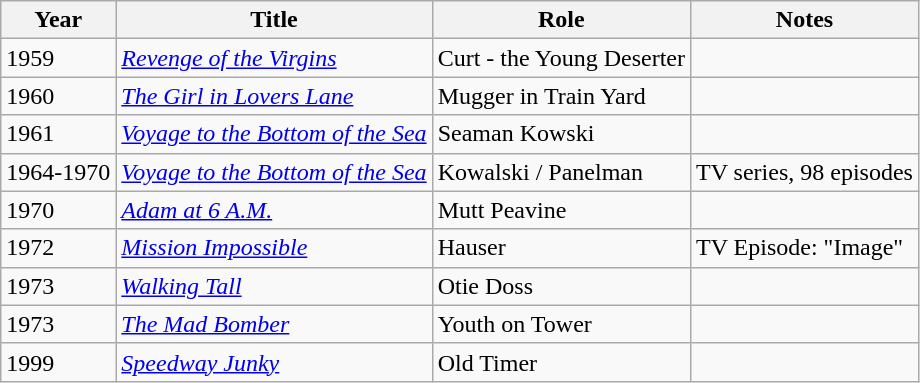<table class="wikitable">
<tr>
<th>Year</th>
<th>Title</th>
<th>Role</th>
<th>Notes</th>
</tr>
<tr>
<td>1959</td>
<td><em><a href='#'>Revenge of the Virgins</a></em></td>
<td>Curt - the Young Deserter</td>
<td></td>
</tr>
<tr>
<td>1960</td>
<td><em><a href='#'>The Girl in Lovers Lane</a></em></td>
<td>Mugger in Train Yard</td>
<td></td>
</tr>
<tr>
<td>1961</td>
<td><em><a href='#'>Voyage to the Bottom of the Sea</a></em></td>
<td>Seaman Kowski</td>
<td></td>
</tr>
<tr>
<td>1964-1970</td>
<td><em><a href='#'>Voyage to the Bottom of the Sea</a></em></td>
<td>Kowalski / Panelman</td>
<td>TV series, 98 episodes</td>
</tr>
<tr>
<td>1970</td>
<td><em><a href='#'>Adam at 6 A.M.</a></em></td>
<td>Mutt Peavine</td>
<td></td>
</tr>
<tr>
<td>1972</td>
<td><em><a href='#'>Mission Impossible</a></em></td>
<td>Hauser</td>
<td>TV Episode: "Image"</td>
</tr>
<tr>
<td>1973</td>
<td><em><a href='#'>Walking Tall</a></em></td>
<td>Otie Doss</td>
<td></td>
</tr>
<tr>
<td>1973</td>
<td><em><a href='#'>The Mad Bomber</a></em></td>
<td>Youth on Tower</td>
<td></td>
</tr>
<tr>
<td>1999</td>
<td><em><a href='#'>Speedway Junky</a></em></td>
<td>Old Timer</td>
<td></td>
</tr>
</table>
